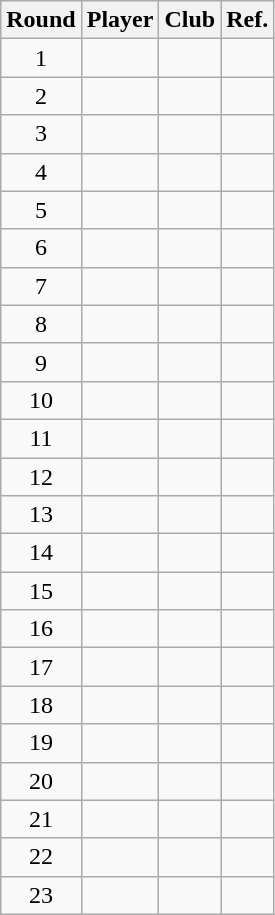<table class="wikitable sortable" style="text-align:center">
<tr>
<th>Round</th>
<th>Player</th>
<th>Club</th>
<th class="unsortable">Ref.</th>
</tr>
<tr>
<td>1</td>
<td></td>
<td></td>
<td></td>
</tr>
<tr>
<td>2</td>
<td></td>
<td></td>
<td></td>
</tr>
<tr>
<td>3</td>
<td></td>
<td></td>
<td></td>
</tr>
<tr>
<td>4</td>
<td></td>
<td></td>
<td></td>
</tr>
<tr>
<td>5</td>
<td></td>
<td></td>
<td></td>
</tr>
<tr>
<td>6</td>
<td></td>
<td></td>
<td></td>
</tr>
<tr>
<td>7</td>
<td></td>
<td></td>
<td></td>
</tr>
<tr>
<td>8</td>
<td></td>
<td></td>
<td></td>
</tr>
<tr>
<td>9</td>
<td></td>
<td></td>
<td></td>
</tr>
<tr>
<td>10</td>
<td></td>
<td></td>
<td></td>
</tr>
<tr>
<td>11</td>
<td></td>
<td></td>
<td></td>
</tr>
<tr>
<td>12</td>
<td><strong></strong></td>
<td><strong></strong></td>
<td></td>
</tr>
<tr>
<td>13</td>
<td></td>
<td></td>
<td></td>
</tr>
<tr>
<td>14</td>
<td></td>
<td></td>
<td></td>
</tr>
<tr>
<td>15</td>
<td></td>
<td></td>
<td></td>
</tr>
<tr>
<td>16</td>
<td></td>
<td></td>
<td></td>
</tr>
<tr>
<td>17</td>
<td></td>
<td></td>
<td></td>
</tr>
<tr>
<td>18</td>
<td></td>
<td></td>
<td></td>
</tr>
<tr>
<td>19</td>
<td></td>
<td></td>
<td></td>
</tr>
<tr>
<td>20</td>
<td></td>
<td></td>
<td></td>
</tr>
<tr>
<td>21</td>
<td></td>
<td></td>
<td></td>
</tr>
<tr>
<td>22</td>
<td></td>
<td></td>
<td></td>
</tr>
<tr>
<td>23</td>
<td></td>
<td></td>
<td></td>
</tr>
</table>
